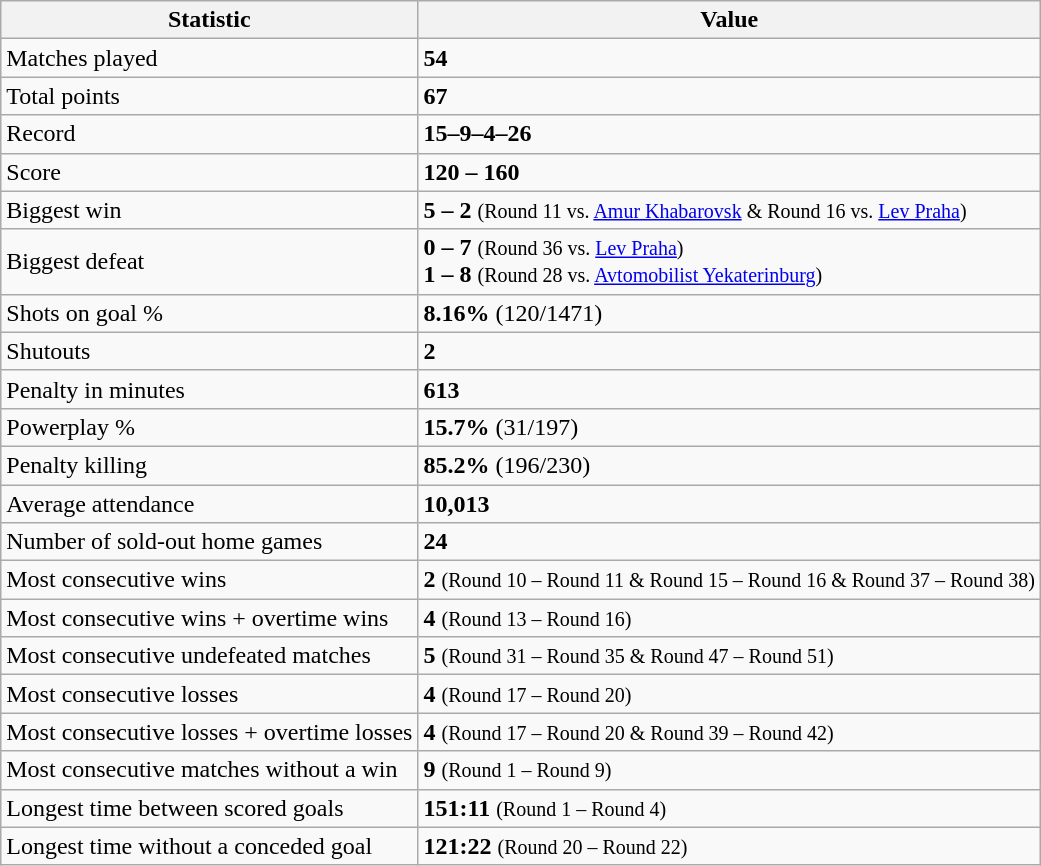<table class="wikitable">
<tr>
<th>Statistic</th>
<th>Value</th>
</tr>
<tr>
<td>Matches played</td>
<td><strong>54</strong></td>
</tr>
<tr>
<td>Total points</td>
<td><strong>67</strong></td>
</tr>
<tr>
<td>Record</td>
<td><strong>15–9–4–26</strong></td>
</tr>
<tr>
<td>Score</td>
<td><strong>120 – 160</strong></td>
</tr>
<tr>
<td>Biggest win</td>
<td><strong>5 – 2</strong> <small>(Round 11 vs. <a href='#'>Amur Khabarovsk</a> & Round 16 vs. <a href='#'>Lev Praha</a>)</small></td>
</tr>
<tr>
<td>Biggest defeat</td>
<td><strong>0 – 7</strong> <small>(Round 36 vs. <a href='#'>Lev Praha</a>)</small> <br> <strong>1 – 8</strong> <small>(Round 28 vs. <a href='#'>Avtomobilist Yekaterinburg</a>)</small></td>
</tr>
<tr>
<td>Shots on goal %</td>
<td><strong>8.16%</strong> (120/1471)</td>
</tr>
<tr>
<td>Shutouts</td>
<td><strong>2</strong></td>
</tr>
<tr>
<td>Penalty in minutes</td>
<td><strong>613</strong></td>
</tr>
<tr>
<td>Powerplay %</td>
<td><strong>15.7%</strong> (31/197)</td>
</tr>
<tr>
<td>Penalty killing</td>
<td><strong>85.2%</strong> (196/230)</td>
</tr>
<tr>
<td>Average attendance</td>
<td><strong>10,013</strong> </td>
</tr>
<tr>
<td>Number of sold-out home games</td>
<td><strong>24</strong></td>
</tr>
<tr>
<td>Most consecutive wins</td>
<td><strong>2</strong> <small>(Round 10 – Round 11 & Round 15 – Round 16 & Round 37 – Round 38)</small></td>
</tr>
<tr>
<td>Most consecutive wins + overtime wins</td>
<td><strong>4</strong> <small>(Round 13 – Round 16)</small></td>
</tr>
<tr>
<td>Most consecutive undefeated matches</td>
<td><strong>5</strong> <small>(Round 31 – Round 35 & Round 47 – Round 51)</small></td>
</tr>
<tr>
<td>Most consecutive losses </td>
<td><strong>4</strong> <small>(Round 17 – Round 20)</small></td>
</tr>
<tr>
<td>Most consecutive losses + overtime losses</td>
<td><strong>4</strong> <small>(Round 17 – Round 20 & Round 39 – Round 42)</small></td>
</tr>
<tr>
<td>Most consecutive matches without a win</td>
<td><strong>9</strong> <small>(Round 1 – Round 9)</small></td>
</tr>
<tr>
<td>Longest time between scored goals</td>
<td><strong>151:11</strong> <small>(Round 1 – Round 4)</small></td>
</tr>
<tr>
<td>Longest time without a conceded goal</td>
<td><strong>121:22</strong> <small>(Round 20 – Round 22)</small></td>
</tr>
</table>
